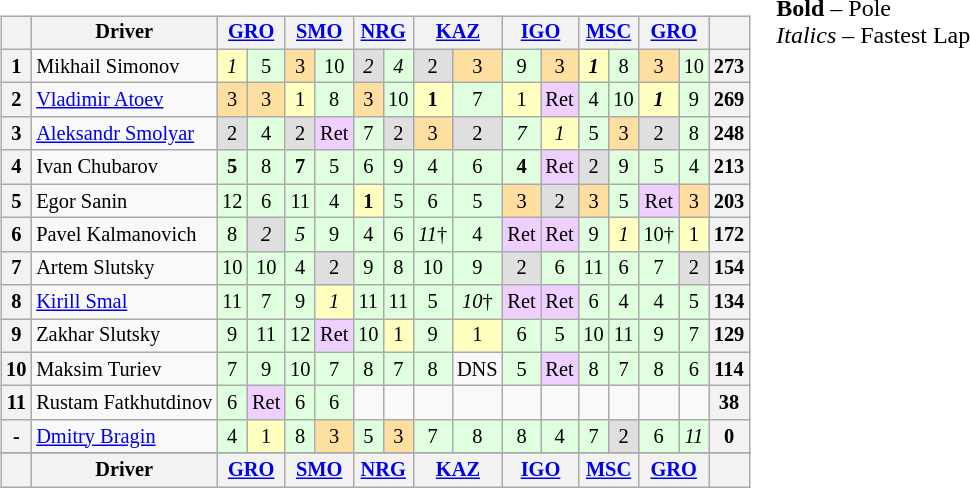<table>
<tr>
<td valign="top"><br><table align=left| class="wikitable" style="font-size: 85%; text-align: center">
<tr valign="top">
<th valign="middle"></th>
<th valign="middle">Driver</th>
<th colspan=2><a href='#'>GRO</a></th>
<th colspan=2><a href='#'>SMO</a></th>
<th colspan=2><a href='#'>NRG</a></th>
<th colspan=2><a href='#'>KAZ</a></th>
<th colspan=2><a href='#'>IGO</a></th>
<th colspan=2><a href='#'>MSC</a></th>
<th colspan=2><a href='#'>GRO</a></th>
<th valign="middle"></th>
</tr>
<tr>
<th>1</th>
<td align="left">Mikhail Simonov</td>
<td style="background:#ffffbf;"><em>1</em></td>
<td style="background:#dfffdf;">5</td>
<td style="background:#ffdf9f;">3</td>
<td style="background:#dfffdf;">10</td>
<td style="background:#dfdfdf;"><em>2</em></td>
<td style="background:#dfffdf;"><em>4</em></td>
<td style="background:#dfdfdf;">2</td>
<td style="background:#ffdf9f;">3</td>
<td style="background:#dfffdf;">9</td>
<td style="background:#ffdf9f;">3</td>
<td style="background:#ffffbf;"><strong><em>1</em></strong></td>
<td style="background:#dfffdf;">8</td>
<td style="background:#ffdf9f;">3</td>
<td style="background:#dfffdf;">10</td>
<th>273</th>
</tr>
<tr>
<th>2</th>
<td align="left"><a href='#'>Vladimir Atoev</a></td>
<td style="background:#ffdf9f;">3</td>
<td style="background:#ffdf9f;">3</td>
<td style="background:#ffffbf;">1</td>
<td style="background:#dfffdf;">8</td>
<td style="background:#ffdf9f;">3</td>
<td style="background:#dfffdf;">10</td>
<td style="background:#ffffbf;"><strong>1</strong></td>
<td style="background:#dfffdf;">7</td>
<td style="background:#ffffbf;">1</td>
<td style="background:#efcfff;">Ret</td>
<td style="background:#dfffdf;">4</td>
<td style="background:#dfffdf;">10</td>
<td style="background:#ffffbf;"><strong><em>1</em></strong></td>
<td style="background:#dfffdf;">9</td>
<th>269</th>
</tr>
<tr>
<th>3</th>
<td align="left"><a href='#'>Aleksandr Smolyar</a></td>
<td style="background:#dfdfdf;">2</td>
<td style="background:#dfffdf;">4</td>
<td style="background:#dfdfdf;">2</td>
<td style="background:#efcfff;">Ret</td>
<td style="background:#dfffdf;">7</td>
<td style="background:#dfdfdf;">2</td>
<td style="background:#ffdf9f;">3</td>
<td style="background:#dfdfdf;">2</td>
<td style="background:#dfffdf;"><em>7</em></td>
<td style="background:#ffffbf;"><em>1</em></td>
<td style="background:#dfffdf;">5</td>
<td style="background:#ffdf9f;">3</td>
<td style="background:#dfdfdf;">2</td>
<td style="background:#dfffdf;">8</td>
<th>248</th>
</tr>
<tr>
<th>4</th>
<td align="left">Ivan Chubarov</td>
<td style="background:#dfffdf;"><strong>5</strong></td>
<td style="background:#dfffdf;">8</td>
<td style="background:#dfffdf;"><strong>7</strong></td>
<td style="background:#dfffdf;">5</td>
<td style="background:#dfffdf;">6</td>
<td style="background:#dfffdf;">9</td>
<td style="background:#dfffdf;">4</td>
<td style="background:#dfffdf;">6</td>
<td style="background:#dfffdf;"><strong>4</strong></td>
<td style="background:#efcfff;">Ret</td>
<td style="background:#dfdfdf;">2</td>
<td style="background:#dfffdf;">9</td>
<td style="background:#dfffdf;">5</td>
<td style="background:#dfffdf;">4</td>
<th>213</th>
</tr>
<tr>
<th>5</th>
<td align="left">Egor Sanin</td>
<td style="background:#dfffdf;">12</td>
<td style="background:#dfffdf;">6</td>
<td style="background:#dfffdf;">11</td>
<td style="background:#dfffdf;">4</td>
<td style="background:#ffffbf;"><strong>1</strong></td>
<td style="background:#dfffdf;">5</td>
<td style="background:#dfffdf;">6</td>
<td style="background:#dfffdf;">5</td>
<td style="background:#ffdf9f;">3</td>
<td style="background:#dfdfdf;">2</td>
<td style="background:#ffdf9f;">3</td>
<td style="background:#dfffdf;">5</td>
<td style="background:#efcfff;">Ret</td>
<td style="background:#ffdf9f;">3</td>
<th>203</th>
</tr>
<tr>
<th>6</th>
<td align="left">Pavel Kalmanovich</td>
<td style="background:#dfffdf;">8</td>
<td style="background:#dfdfdf;"><em>2</em></td>
<td style="background:#dfffdf;"><em>5</em></td>
<td style="background:#dfffdf;">9</td>
<td style="background:#dfffdf;">4</td>
<td style="background:#dfffdf;">6</td>
<td style="background:#dfffdf;"><em>11</em>†</td>
<td style="background:#dfffdf;">4</td>
<td style="background:#efcfff;">Ret</td>
<td style="background:#efcfff;">Ret</td>
<td style="background:#dfffdf;">9</td>
<td style="background:#ffffbf;"><em>1</em></td>
<td style="background:#dfffdf;">10†</td>
<td style="background:#ffffbf;">1</td>
<th>172</th>
</tr>
<tr>
<th>7</th>
<td align="left">Artem Slutsky</td>
<td style="background:#dfffdf;">10</td>
<td style="background:#dfffdf;">10</td>
<td style="background:#dfffdf;">4</td>
<td style="background:#dfdfdf;">2</td>
<td style="background:#dfffdf;">9</td>
<td style="background:#dfffdf;">8</td>
<td style="background:#dfffdf;">10</td>
<td style="background:#dfffdf;">9</td>
<td style="background:#dfdfdf;">2</td>
<td style="background:#dfffdf;">6</td>
<td style="background:#dfffdf;">11</td>
<td style="background:#dfffdf;">6</td>
<td style="background:#dfffdf;">7</td>
<td style="background:#dfdfdf;">2</td>
<th>154</th>
</tr>
<tr>
<th>8</th>
<td align="left"><a href='#'>Kirill Smal</a></td>
<td style="background:#dfffdf;">11</td>
<td style="background:#dfffdf;">7</td>
<td style="background:#dfffdf;">9</td>
<td style="background:#ffffbf;"><em>1</em></td>
<td style="background:#dfffdf;">11</td>
<td style="background:#dfffdf;">11</td>
<td style="background:#dfffdf;">5</td>
<td style="background:#dfffdf;"><em>10</em>†</td>
<td style="background:#efcfff;">Ret</td>
<td style="background:#efcfff;">Ret</td>
<td style="background:#dfffdf;">6</td>
<td style="background:#dfffdf;">4</td>
<td style="background:#dfffdf;">4</td>
<td style="background:#dfffdf;">5</td>
<th>134</th>
</tr>
<tr>
<th>9</th>
<td align="left">Zakhar Slutsky</td>
<td style="background:#dfffdf;">9</td>
<td style="background:#dfffdf;">11</td>
<td style="background:#dfffdf;">12</td>
<td style="background:#efcfff;">Ret</td>
<td style="background:#dfffdf;">10</td>
<td style="background:#ffffbf;">1</td>
<td style="background:#dfffdf;">9</td>
<td style="background:#ffffbf;">1</td>
<td style="background:#dfffdf;">6</td>
<td style="background:#dfffdf;">5</td>
<td style="background:#dfffdf;">10</td>
<td style="background:#dfffdf;">11</td>
<td style="background:#dfffdf;">9</td>
<td style="background:#dfffdf;">7</td>
<th>129</th>
</tr>
<tr>
<th>10</th>
<td align="left">Maksim Turiev</td>
<td style="background:#dfffdf;">7</td>
<td style="background:#dfffdf;">9</td>
<td style="background:#dfffdf;">10</td>
<td style="background:#dfffdf;">7</td>
<td style="background:#dfffdf;">8</td>
<td style="background:#dfffdf;">7</td>
<td style="background:#dfffdf;">8</td>
<td>DNS</td>
<td style="background:#dfffdf;">5</td>
<td style="background:#efcfff;">Ret</td>
<td style="background:#dfffdf;">8</td>
<td style="background:#dfffdf;">7</td>
<td style="background:#dfffdf;">8</td>
<td style="background:#dfffdf;">6</td>
<th>114</th>
</tr>
<tr>
<th>11</th>
<td align="left">Rustam Fatkhutdinov</td>
<td style="background:#dfffdf;">6</td>
<td style="background:#efcfff;">Ret</td>
<td style="background:#dfffdf;">6</td>
<td style="background:#dfffdf;">6</td>
<td></td>
<td></td>
<td></td>
<td></td>
<td></td>
<td></td>
<td></td>
<td></td>
<td></td>
<td></td>
<th>38</th>
</tr>
<tr>
<th>-</th>
<td align="left"><a href='#'>Dmitry Bragin</a></td>
<td style="background:#dfffdf;">4</td>
<td style="background:#ffffbf;">1</td>
<td style="background:#dfffdf;">8</td>
<td style="background:#ffdf9f;">3</td>
<td style="background:#dfffdf;">5</td>
<td style="background:#ffdf9f;">3</td>
<td style="background:#dfffdf;">7</td>
<td style="background:#dfffdf;">8</td>
<td style="background:#dfffdf;">8</td>
<td style="background:#dfffdf;">4</td>
<td style="background:#dfffdf;">7</td>
<td style="background:#dfdfdf;">2</td>
<td style="background:#dfffdf;">6</td>
<td style="background:#dfffdf;"><em>11</em></td>
<th>0</th>
</tr>
<tr>
</tr>
<tr valign="top">
<th valign="middle"></th>
<th valign="middle">Driver</th>
<th colspan=2><a href='#'>GRO</a></th>
<th colspan=2><a href='#'>SMO</a></th>
<th colspan=2><a href='#'>NRG</a></th>
<th colspan=2><a href='#'>KAZ</a></th>
<th colspan=2><a href='#'>IGO</a></th>
<th colspan=2><a href='#'>MSC</a></th>
<th colspan=2><a href='#'>GRO</a></th>
<th valign="middle"></th>
</tr>
</table>
</td>
<td valign="top"><br>
<span><strong>Bold</strong> – Pole<br>
<em>Italics</em> – Fastest Lap</span></td>
</tr>
</table>
